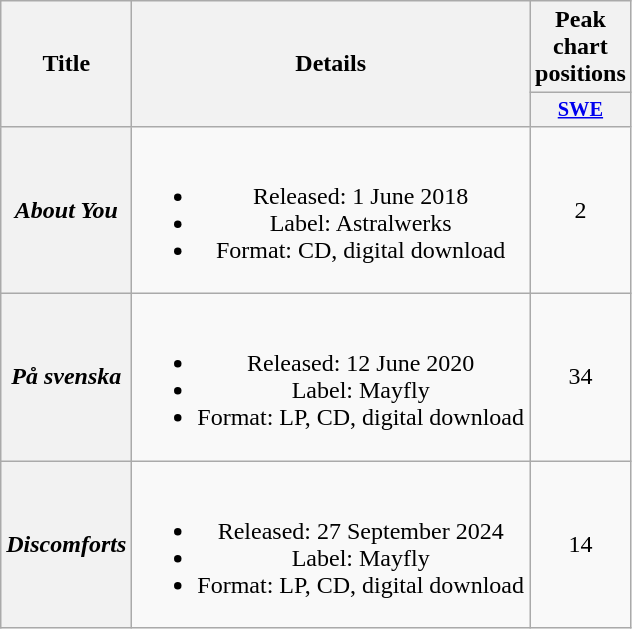<table class="wikitable plainrowheaders" style="text-align:center">
<tr>
<th scope="col" rowspan="2">Title</th>
<th scope="col" rowspan="2">Details</th>
<th scope="col" colspan="1">Peak chart positions</th>
</tr>
<tr>
<th scope="col" style="width:3em;font-size:85%;"><a href='#'>SWE</a><br></th>
</tr>
<tr>
<th scope="row"><em>About You</em></th>
<td><br><ul><li>Released: 1 June 2018</li><li>Label: Astralwerks</li><li>Format: CD, digital download</li></ul></td>
<td>2</td>
</tr>
<tr>
<th scope="row"><em>På svenska</em></th>
<td><br><ul><li>Released: 12 June 2020</li><li>Label: Mayfly</li><li>Format: LP, CD, digital download</li></ul></td>
<td>34</td>
</tr>
<tr>
<th scope="row"><em>Discomforts</em></th>
<td><br><ul><li>Released: 27 September 2024</li><li>Label: Mayfly</li><li>Format: LP, CD, digital download</li></ul></td>
<td>14<br></td>
</tr>
</table>
